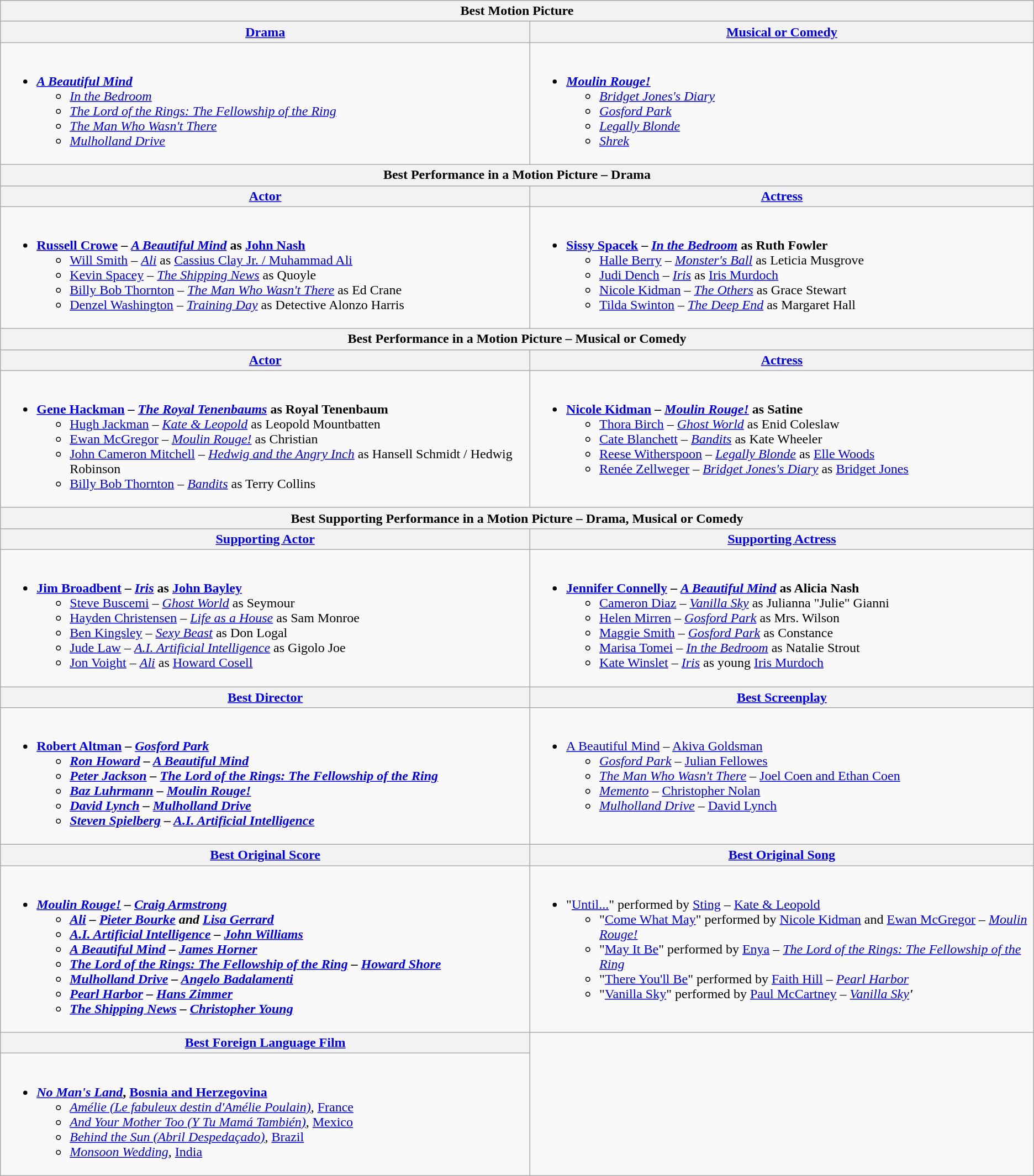<table class=wikitable style="width=100%">
<tr>
<th colspan=2>Best Motion Picture</th>
</tr>
<tr>
<th style="width=50%"><a href='#'>Drama</a></th>
<th style="width=50%"><a href='#'>Musical or Comedy</a></th>
</tr>
<tr>
<td valign="top"><br><ul><li><strong><em><a href='#'>A Beautiful Mind</a></em></strong><ul><li><em><a href='#'>In the Bedroom</a></em></li><li><em><a href='#'>The Lord of the Rings: The Fellowship of the Ring</a></em></li><li><em><a href='#'>The Man Who Wasn't There</a></em></li><li><em><a href='#'>Mulholland Drive</a></em></li></ul></li></ul></td>
<td valign="top"><br><ul><li><strong><em><a href='#'>Moulin Rouge!</a></em></strong><ul><li><em><a href='#'>Bridget Jones's Diary</a></em></li><li><em><a href='#'>Gosford Park</a></em></li><li><em><a href='#'>Legally Blonde</a></em></li><li><em><a href='#'>Shrek</a></em></li></ul></li></ul></td>
</tr>
<tr>
<th colspan=2>Best Performance in a Motion Picture – Drama</th>
</tr>
<tr>
<th><a href='#'>Actor</a></th>
<th><a href='#'>Actress</a></th>
</tr>
<tr>
<td valign="top"><br><ul><li><strong><a href='#'>Russell Crowe</a> – <em><a href='#'>A Beautiful Mind</a></em> as <a href='#'>John Nash</a></strong><ul><li><a href='#'>Will Smith</a> – <em><a href='#'>Ali</a></em> as <a href='#'>Cassius Clay Jr. / Muhammad Ali</a></li><li><a href='#'>Kevin Spacey</a> – <em><a href='#'>The Shipping News</a></em> as Quoyle</li><li><a href='#'>Billy Bob Thornton</a> – <em><a href='#'>The Man Who Wasn't There</a></em> as Ed Crane</li><li><a href='#'>Denzel Washington</a> – <em><a href='#'>Training Day</a></em> as Detective Alonzo Harris</li></ul></li></ul></td>
<td valign="top"><br><ul><li><strong><a href='#'>Sissy Spacek</a> – <em><a href='#'>In the Bedroom</a></em> as Ruth Fowler</strong><ul><li><a href='#'>Halle Berry</a> – <em><a href='#'>Monster's Ball</a></em> as Leticia Musgrove</li><li><a href='#'>Judi Dench</a> – <em><a href='#'>Iris</a></em> as <a href='#'>Iris Murdoch</a></li><li><a href='#'>Nicole Kidman</a> – <em><a href='#'>The Others</a></em> as Grace Stewart</li><li><a href='#'>Tilda Swinton</a> – <em><a href='#'>The Deep End</a></em> as Margaret Hall</li></ul></li></ul></td>
</tr>
<tr>
<th colspan=2>Best Performance in a Motion Picture – Musical or Comedy</th>
</tr>
<tr>
<th><a href='#'>Actor</a></th>
<th><a href='#'>Actress</a></th>
</tr>
<tr>
<td valign="top"><br><ul><li><strong><a href='#'>Gene Hackman</a> – <em><a href='#'>The Royal Tenenbaums</a></em> as Royal Tenenbaum</strong><ul><li><a href='#'>Hugh Jackman</a> – <em><a href='#'>Kate & Leopold</a></em> as Leopold Mountbatten</li><li><a href='#'>Ewan McGregor</a> – <em><a href='#'>Moulin Rouge!</a></em> as Christian</li><li><a href='#'>John Cameron Mitchell</a> – <em><a href='#'>Hedwig and the Angry Inch</a></em> as Hansell Schmidt / Hedwig Robinson</li><li><a href='#'>Billy Bob Thornton</a> – <em><a href='#'>Bandits</a></em> as Terry Collins</li></ul></li></ul></td>
<td valign="top"><br><ul><li><strong><a href='#'>Nicole Kidman</a> – <em><a href='#'>Moulin Rouge!</a></em> as Satine</strong><ul><li><a href='#'>Thora Birch</a> – <em><a href='#'>Ghost World</a></em> as Enid Coleslaw</li><li><a href='#'>Cate Blanchett</a> – <em><a href='#'>Bandits</a></em> as Kate Wheeler</li><li><a href='#'>Reese Witherspoon</a> – <em><a href='#'>Legally Blonde</a></em> as <a href='#'>Elle Woods</a></li><li><a href='#'>Renée Zellweger</a> – <em><a href='#'>Bridget Jones's Diary</a></em> as <a href='#'>Bridget Jones</a></li></ul></li></ul></td>
</tr>
<tr>
<th colspan=2>Best Supporting Performance in a Motion Picture – Drama, Musical or Comedy</th>
</tr>
<tr>
<th><a href='#'>Supporting Actor</a></th>
<th><a href='#'>Supporting Actress</a></th>
</tr>
<tr>
<td valign="top"><br><ul><li><strong><a href='#'>Jim Broadbent</a> – <em><a href='#'>Iris</a></em> as <a href='#'>John Bayley</a></strong><ul><li><a href='#'>Steve Buscemi</a> – <em><a href='#'>Ghost World</a></em> as Seymour</li><li><a href='#'>Hayden Christensen</a> – <em><a href='#'>Life as a House</a></em> as Sam Monroe</li><li><a href='#'>Ben Kingsley</a> – <em><a href='#'>Sexy Beast</a></em> as Don Logal</li><li><a href='#'>Jude Law</a> – <em><a href='#'>A.I. Artificial Intelligence</a></em> as Gigolo Joe</li><li><a href='#'>Jon Voight</a> – <em><a href='#'>Ali</a></em> as <a href='#'>Howard Cosell</a></li></ul></li></ul></td>
<td valign="top"><br><ul><li><strong><a href='#'>Jennifer Connelly</a> – <em><a href='#'>A Beautiful Mind</a></em> as Alicia Nash</strong><ul><li><a href='#'>Cameron Diaz</a> – <em><a href='#'>Vanilla Sky</a></em> as Julianna "Julie" Gianni</li><li><a href='#'>Helen Mirren</a> – <em><a href='#'>Gosford Park</a></em> as Mrs. Wilson</li><li><a href='#'>Maggie Smith</a> – <em><a href='#'>Gosford Park</a></em> as Constance</li><li><a href='#'>Marisa Tomei</a> – <em><a href='#'>In the Bedroom</a></em> as Natalie Strout</li><li><a href='#'>Kate Winslet</a> – <em><a href='#'>Iris</a></em> as young <a href='#'>Iris Murdoch</a></li></ul></li></ul></td>
</tr>
<tr>
<th><a href='#'>Best Director</a></th>
<th><a href='#'>Best Screenplay</a></th>
</tr>
<tr>
<td valign="top"><br><ul><li><strong><a href='#'>Robert Altman</a> – <em><a href='#'>Gosford Park</a><strong><em><ul><li><a href='#'>Ron Howard</a> – </em><a href='#'>A Beautiful Mind</a><em></li><li><a href='#'>Peter Jackson</a> – </em><a href='#'>The Lord of the Rings: The Fellowship of the Ring</a><em></li><li><a href='#'>Baz Luhrmann</a> – </em><a href='#'>Moulin Rouge!</a><em></li><li><a href='#'>David Lynch</a> – </em><a href='#'>Mulholland Drive</a><em></li><li><a href='#'>Steven Spielberg</a> – </em><a href='#'>A.I. Artificial Intelligence</a><em></li></ul></li></ul></td>
<td valign="top"><br><ul><li></em></strong><a href='#'>A Beautiful Mind</a></em> – <a href='#'>Akiva Goldsman</a></strong><ul><li><em><a href='#'>Gosford Park</a></em> – <a href='#'>Julian Fellowes</a></li><li><em><a href='#'>The Man Who Wasn't There</a></em> – <a href='#'>Joel Coen and Ethan Coen</a></li><li><em><a href='#'>Memento</a></em> – <a href='#'>Christopher Nolan</a></li><li><em><a href='#'>Mulholland Drive</a></em> – <a href='#'>David Lynch</a></li></ul></li></ul></td>
</tr>
<tr>
<th><a href='#'>Best Original Score</a></th>
<th><a href='#'>Best Original Song</a></th>
</tr>
<tr>
<td valign="top"><br><ul><li><strong><em><a href='#'>Moulin Rouge!</a><em> – <a href='#'>Craig Armstrong</a><strong><ul><li></em><a href='#'>Ali</a><em> – <a href='#'>Pieter Bourke</a> and <a href='#'>Lisa Gerrard</a></li><li></em><a href='#'>A.I. Artificial Intelligence</a><em> – <a href='#'>John Williams</a></li><li></em><a href='#'>A Beautiful Mind</a><em> – <a href='#'>James Horner</a></li><li></em><a href='#'>The Lord of the Rings: The Fellowship of the Ring</a><em> – <a href='#'>Howard Shore</a></li><li></em><a href='#'>Mulholland Drive</a><em> – <a href='#'>Angelo Badalamenti</a></li><li></em><a href='#'>Pearl Harbor</a><em> – <a href='#'>Hans Zimmer</a></li><li></em><a href='#'>The Shipping News</a><em> – <a href='#'>Christopher Young</a></li></ul></li></ul></td>
<td valign="top"><br><ul><li></strong>"<a href='#'>Until...</a>" performed by <a href='#'>Sting</a> – </em><a href='#'>Kate & Leopold</a></em></strong><ul><li>"<a href='#'>Come What May</a>" performed by <a href='#'>Nicole Kidman</a> and <a href='#'>Ewan McGregor</a> – <em><a href='#'>Moulin Rouge!</a></em></li><li>"<a href='#'>May It Be</a>" performed by <a href='#'>Enya</a> – <em><a href='#'>The Lord of the Rings: The Fellowship of the Ring</a></em></li><li>"<a href='#'>There You'll Be</a>" performed by <a href='#'>Faith Hill</a> – <em><a href='#'>Pearl Harbor</a></em></li><li>"<a href='#'>Vanilla Sky</a>" performed by <a href='#'>Paul McCartney</a> – <em><a href='#'>Vanilla Sky</a><strong>'</li></ul></li></ul></td>
</tr>
<tr>
<th><a href='#'>Best Foreign Language Film</a></th>
</tr>
<tr>
<td valign="top"><br><ul><li><strong><em><a href='#'>No Man's Land</a></em>, <a href='#'>Bosnia and Herzegovina</a></strong><ul><li><em><a href='#'>Amélie (Le fabuleux destin d'Amélie Poulain)</a></em>, <a href='#'>France</a></li><li><em><a href='#'>And Your Mother Too (Y Tu Mamá También)</a></em>, <a href='#'>Mexico</a></li><li><em><a href='#'>Behind the Sun (Abril Despedaçado)</a></em>, <a href='#'>Brazil</a></li><li><em><a href='#'>Monsoon Wedding</a></em>, <a href='#'>India</a></li></ul></li></ul></td>
</tr>
</table>
